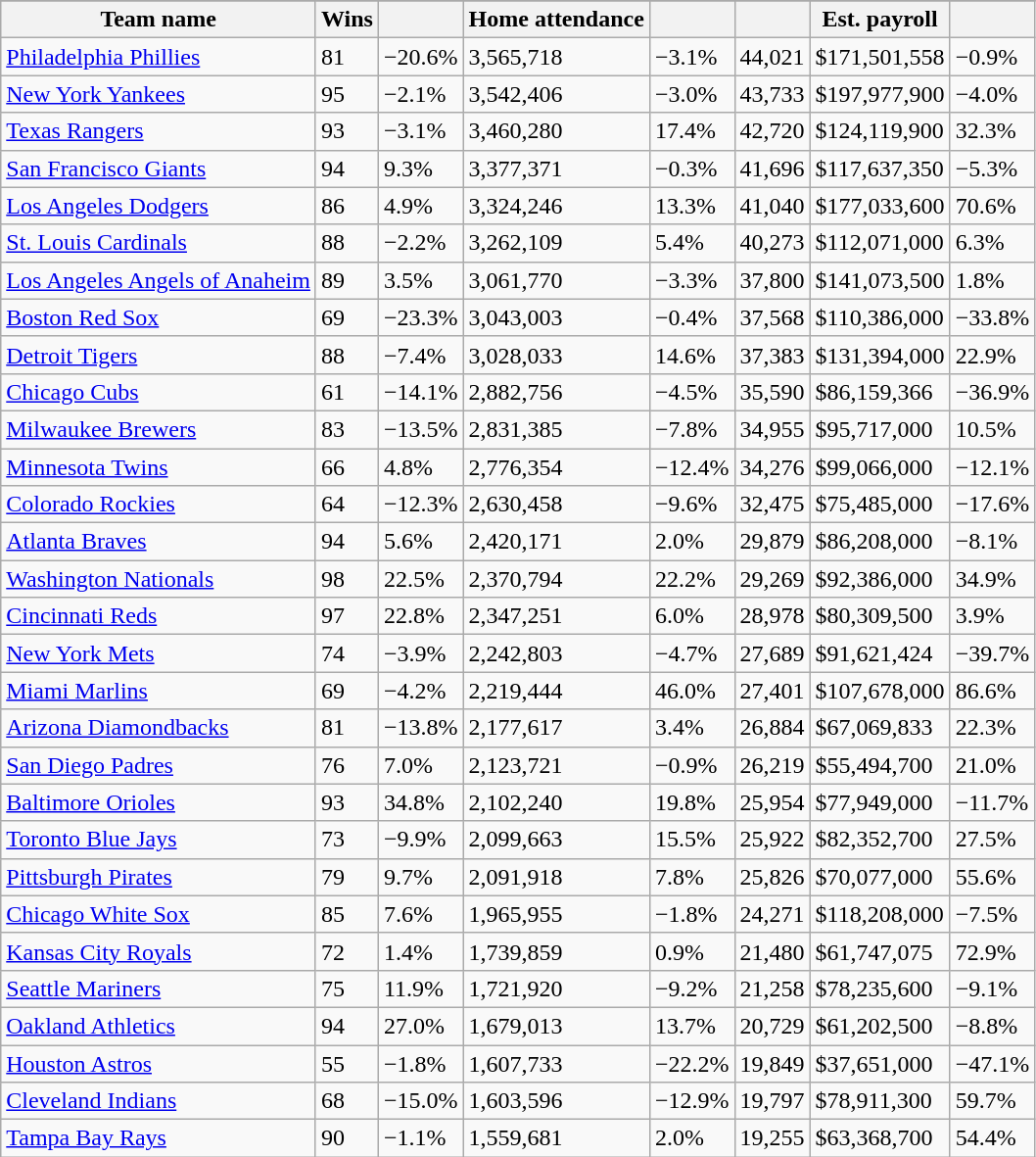<table class="wikitable sortable">
<tr style="text-align:center; font-size:larger;">
</tr>
<tr>
<th>Team name</th>
<th>Wins</th>
<th></th>
<th>Home attendance</th>
<th></th>
<th></th>
<th>Est. payroll</th>
<th></th>
</tr>
<tr>
<td><a href='#'>Philadelphia Phillies</a></td>
<td>81</td>
<td>−20.6%</td>
<td>3,565,718</td>
<td>−3.1%</td>
<td>44,021</td>
<td>$171,501,558</td>
<td>−0.9%</td>
</tr>
<tr>
<td><a href='#'>New York Yankees</a></td>
<td>95</td>
<td>−2.1%</td>
<td>3,542,406</td>
<td>−3.0%</td>
<td>43,733</td>
<td>$197,977,900</td>
<td>−4.0%</td>
</tr>
<tr>
<td><a href='#'>Texas Rangers</a></td>
<td>93</td>
<td>−3.1%</td>
<td>3,460,280</td>
<td>17.4%</td>
<td>42,720</td>
<td>$124,119,900</td>
<td>32.3%</td>
</tr>
<tr>
<td><a href='#'>San Francisco Giants</a></td>
<td>94</td>
<td>9.3%</td>
<td>3,377,371</td>
<td>−0.3%</td>
<td>41,696</td>
<td>$117,637,350</td>
<td>−5.3%</td>
</tr>
<tr>
<td><a href='#'>Los Angeles Dodgers</a></td>
<td>86</td>
<td>4.9%</td>
<td>3,324,246</td>
<td>13.3%</td>
<td>41,040</td>
<td>$177,033,600</td>
<td>70.6%</td>
</tr>
<tr>
<td><a href='#'>St. Louis Cardinals</a></td>
<td>88</td>
<td>−2.2%</td>
<td>3,262,109</td>
<td>5.4%</td>
<td>40,273</td>
<td>$112,071,000</td>
<td>6.3%</td>
</tr>
<tr>
<td><a href='#'>Los Angeles Angels of Anaheim</a></td>
<td>89</td>
<td>3.5%</td>
<td>3,061,770</td>
<td>−3.3%</td>
<td>37,800</td>
<td>$141,073,500</td>
<td>1.8%</td>
</tr>
<tr>
<td><a href='#'>Boston Red Sox</a></td>
<td>69</td>
<td>−23.3%</td>
<td>3,043,003</td>
<td>−0.4%</td>
<td>37,568</td>
<td>$110,386,000</td>
<td>−33.8%</td>
</tr>
<tr>
<td><a href='#'>Detroit Tigers</a></td>
<td>88</td>
<td>−7.4%</td>
<td>3,028,033</td>
<td>14.6%</td>
<td>37,383</td>
<td>$131,394,000</td>
<td>22.9%</td>
</tr>
<tr>
<td><a href='#'>Chicago Cubs</a></td>
<td>61</td>
<td>−14.1%</td>
<td>2,882,756</td>
<td>−4.5%</td>
<td>35,590</td>
<td>$86,159,366</td>
<td>−36.9%</td>
</tr>
<tr>
<td><a href='#'>Milwaukee Brewers</a></td>
<td>83</td>
<td>−13.5%</td>
<td>2,831,385</td>
<td>−7.8%</td>
<td>34,955</td>
<td>$95,717,000</td>
<td>10.5%</td>
</tr>
<tr>
<td><a href='#'>Minnesota Twins</a></td>
<td>66</td>
<td>4.8%</td>
<td>2,776,354</td>
<td>−12.4%</td>
<td>34,276</td>
<td>$99,066,000</td>
<td>−12.1%</td>
</tr>
<tr>
<td><a href='#'>Colorado Rockies</a></td>
<td>64</td>
<td>−12.3%</td>
<td>2,630,458</td>
<td>−9.6%</td>
<td>32,475</td>
<td>$75,485,000</td>
<td>−17.6%</td>
</tr>
<tr>
<td><a href='#'>Atlanta Braves</a></td>
<td>94</td>
<td>5.6%</td>
<td>2,420,171</td>
<td>2.0%</td>
<td>29,879</td>
<td>$86,208,000</td>
<td>−8.1%</td>
</tr>
<tr>
<td><a href='#'>Washington Nationals</a></td>
<td>98</td>
<td>22.5%</td>
<td>2,370,794</td>
<td>22.2%</td>
<td>29,269</td>
<td>$92,386,000</td>
<td>34.9%</td>
</tr>
<tr>
<td><a href='#'>Cincinnati Reds</a></td>
<td>97</td>
<td>22.8%</td>
<td>2,347,251</td>
<td>6.0%</td>
<td>28,978</td>
<td>$80,309,500</td>
<td>3.9%</td>
</tr>
<tr>
<td><a href='#'>New York Mets</a></td>
<td>74</td>
<td>−3.9%</td>
<td>2,242,803</td>
<td>−4.7%</td>
<td>27,689</td>
<td>$91,621,424</td>
<td>−39.7%</td>
</tr>
<tr>
<td><a href='#'>Miami Marlins</a></td>
<td>69</td>
<td>−4.2%</td>
<td>2,219,444</td>
<td>46.0%</td>
<td>27,401</td>
<td>$107,678,000</td>
<td>86.6%</td>
</tr>
<tr>
<td><a href='#'>Arizona Diamondbacks</a></td>
<td>81</td>
<td>−13.8%</td>
<td>2,177,617</td>
<td>3.4%</td>
<td>26,884</td>
<td>$67,069,833</td>
<td>22.3%</td>
</tr>
<tr>
<td><a href='#'>San Diego Padres</a></td>
<td>76</td>
<td>7.0%</td>
<td>2,123,721</td>
<td>−0.9%</td>
<td>26,219</td>
<td>$55,494,700</td>
<td>21.0%</td>
</tr>
<tr>
<td><a href='#'>Baltimore Orioles</a></td>
<td>93</td>
<td>34.8%</td>
<td>2,102,240</td>
<td>19.8%</td>
<td>25,954</td>
<td>$77,949,000</td>
<td>−11.7%</td>
</tr>
<tr>
<td><a href='#'>Toronto Blue Jays</a></td>
<td>73</td>
<td>−9.9%</td>
<td>2,099,663</td>
<td>15.5%</td>
<td>25,922</td>
<td>$82,352,700</td>
<td>27.5%</td>
</tr>
<tr>
<td><a href='#'>Pittsburgh Pirates</a></td>
<td>79</td>
<td>9.7%</td>
<td>2,091,918</td>
<td>7.8%</td>
<td>25,826</td>
<td>$70,077,000</td>
<td>55.6%</td>
</tr>
<tr>
<td><a href='#'>Chicago White Sox</a></td>
<td>85</td>
<td>7.6%</td>
<td>1,965,955</td>
<td>−1.8%</td>
<td>24,271</td>
<td>$118,208,000</td>
<td>−7.5%</td>
</tr>
<tr>
<td><a href='#'>Kansas City Royals</a></td>
<td>72</td>
<td>1.4%</td>
<td>1,739,859</td>
<td>0.9%</td>
<td>21,480</td>
<td>$61,747,075</td>
<td>72.9%</td>
</tr>
<tr>
<td><a href='#'>Seattle Mariners</a></td>
<td>75</td>
<td>11.9%</td>
<td>1,721,920</td>
<td>−9.2%</td>
<td>21,258</td>
<td>$78,235,600</td>
<td>−9.1%</td>
</tr>
<tr>
<td><a href='#'>Oakland Athletics</a></td>
<td>94</td>
<td>27.0%</td>
<td>1,679,013</td>
<td>13.7%</td>
<td>20,729</td>
<td>$61,202,500</td>
<td>−8.8%</td>
</tr>
<tr>
<td><a href='#'>Houston Astros</a></td>
<td>55</td>
<td>−1.8%</td>
<td>1,607,733</td>
<td>−22.2%</td>
<td>19,849</td>
<td>$37,651,000</td>
<td>−47.1%</td>
</tr>
<tr>
<td><a href='#'>Cleveland Indians</a></td>
<td>68</td>
<td>−15.0%</td>
<td>1,603,596</td>
<td>−12.9%</td>
<td>19,797</td>
<td>$78,911,300</td>
<td>59.7%</td>
</tr>
<tr>
<td><a href='#'>Tampa Bay Rays</a></td>
<td>90</td>
<td>−1.1%</td>
<td>1,559,681</td>
<td>2.0%</td>
<td>19,255</td>
<td>$63,368,700</td>
<td>54.4%</td>
</tr>
</table>
